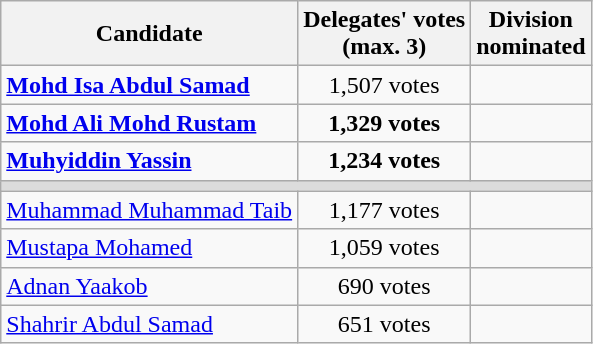<table class=wikitable>
<tr>
<th>Candidate</th>
<th>Delegates' votes<br>(max. 3)</th>
<th>Division <br>nominated</th>
</tr>
<tr>
<td><strong><a href='#'>Mohd Isa Abdul Samad</a></strong></td>
<td align=center>1,507 votes</td>
<td align=center><strong></strong></td>
</tr>
<tr>
<td><strong><a href='#'>Mohd Ali Mohd Rustam</a></strong></td>
<td align=center><strong>1,329 votes</strong></td>
<td align=center><strong></strong></td>
</tr>
<tr>
<td><strong><a href='#'>Muhyiddin Yassin</a></strong></td>
<td align=center><strong>1,234 votes</strong></td>
<td align=center><strong></strong></td>
</tr>
<tr>
<td colspan=3 bgcolor=dcdcdc></td>
</tr>
<tr>
<td><a href='#'>Muhammad Muhammad Taib</a></td>
<td align=center>1,177 votes</td>
<td align=center></td>
</tr>
<tr>
<td><a href='#'>Mustapa Mohamed</a></td>
<td align=center>1,059 votes</td>
<td align=center></td>
</tr>
<tr>
<td><a href='#'>Adnan Yaakob</a></td>
<td align=center>690 votes</td>
<td align=center></td>
</tr>
<tr>
<td><a href='#'>Shahrir Abdul Samad</a></td>
<td align=center>651 votes</td>
<td align=center></td>
</tr>
</table>
